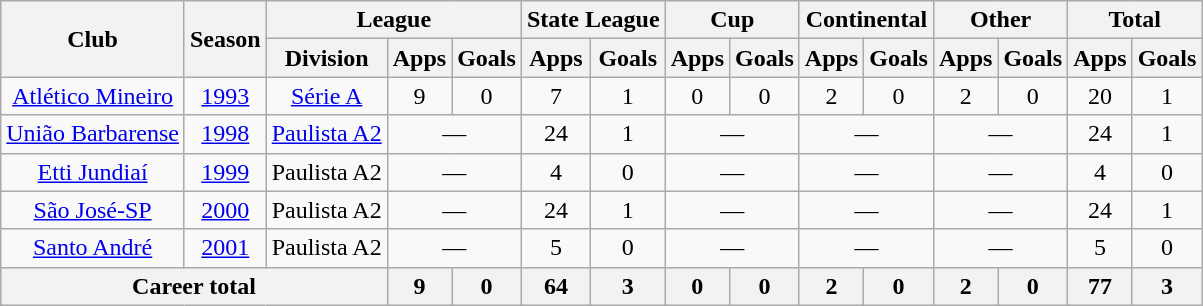<table class="wikitable" style="text-align: center;">
<tr>
<th rowspan="2">Club</th>
<th rowspan="2">Season</th>
<th colspan="3">League</th>
<th colspan="2">State League</th>
<th colspan="2">Cup</th>
<th colspan="2">Continental</th>
<th colspan="2">Other</th>
<th colspan="2">Total</th>
</tr>
<tr>
<th>Division</th>
<th>Apps</th>
<th>Goals</th>
<th>Apps</th>
<th>Goals</th>
<th>Apps</th>
<th>Goals</th>
<th>Apps</th>
<th>Goals</th>
<th>Apps</th>
<th>Goals</th>
<th>Apps</th>
<th>Goals</th>
</tr>
<tr>
<td valign="center"><a href='#'>Atlético Mineiro</a></td>
<td><a href='#'>1993</a></td>
<td><a href='#'>Série A</a></td>
<td>9</td>
<td>0</td>
<td>7</td>
<td>1</td>
<td>0</td>
<td>0</td>
<td>2</td>
<td>0</td>
<td>2</td>
<td>0</td>
<td>20</td>
<td>1</td>
</tr>
<tr>
<td valign="center"><a href='#'>União Barbarense</a></td>
<td><a href='#'>1998</a></td>
<td><a href='#'>Paulista A2</a></td>
<td colspan="2">—</td>
<td>24</td>
<td>1</td>
<td colspan="2">—</td>
<td colspan="2">—</td>
<td colspan="2">—</td>
<td>24</td>
<td>1</td>
</tr>
<tr>
<td valign="center"><a href='#'>Etti Jundiaí</a></td>
<td><a href='#'>1999</a></td>
<td>Paulista A2</td>
<td colspan="2">—</td>
<td>4</td>
<td>0</td>
<td colspan="2">—</td>
<td colspan="2">—</td>
<td colspan="2">—</td>
<td>4</td>
<td>0</td>
</tr>
<tr>
<td valign="center"><a href='#'>São José-SP</a></td>
<td><a href='#'>2000</a></td>
<td>Paulista A2</td>
<td colspan="2">—</td>
<td>24</td>
<td>1</td>
<td colspan="2">—</td>
<td colspan="2">—</td>
<td colspan="2">—</td>
<td>24</td>
<td>1</td>
</tr>
<tr>
<td valign="center"><a href='#'>Santo André</a></td>
<td><a href='#'>2001</a></td>
<td>Paulista A2</td>
<td colspan="2">—</td>
<td>5</td>
<td>0</td>
<td colspan="2">—</td>
<td colspan="2">—</td>
<td colspan="2">—</td>
<td>5</td>
<td>0</td>
</tr>
<tr>
<th colspan="3"><strong>Career total</strong></th>
<th>9</th>
<th>0</th>
<th>64</th>
<th>3</th>
<th>0</th>
<th>0</th>
<th>2</th>
<th>0</th>
<th>2</th>
<th>0</th>
<th>77</th>
<th>3</th>
</tr>
</table>
